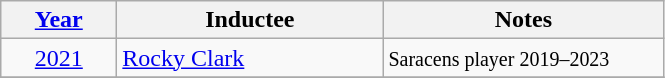<table class="wikitable">
<tr>
<th width=70><a href='#'>Year</a></th>
<th width=170>Inductee</th>
<th width=180>Notes</th>
</tr>
<tr>
<td align=center><a href='#'>2021</a></td>
<td> <a href='#'>Rocky Clark</a></td>
<td><small>Saracens player 2019–2023</small></td>
</tr>
<tr>
</tr>
</table>
